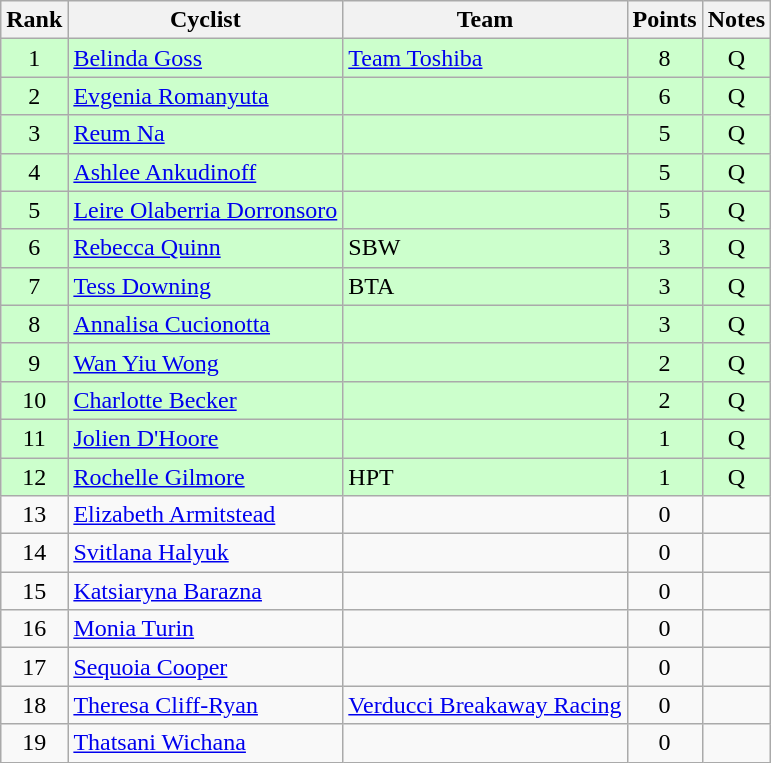<table class="wikitable sortable" style="text-align:center;">
<tr>
<th>Rank</th>
<th class="unsortable">Cyclist</th>
<th>Team</th>
<th>Points</th>
<th class="unsortable">Notes</th>
</tr>
<tr bgcolor=ccffcc>
<td align=center>1</td>
<td align=left><a href='#'>Belinda Goss</a></td>
<td align=left><a href='#'>Team Toshiba</a></td>
<td>8</td>
<td>Q</td>
</tr>
<tr bgcolor=ccffcc>
<td align=center>2</td>
<td align=left><a href='#'>Evgenia Romanyuta</a></td>
<td align=left></td>
<td>6</td>
<td>Q</td>
</tr>
<tr bgcolor=ccffcc>
<td align=center>3</td>
<td align=left><a href='#'>Reum Na</a></td>
<td align=left></td>
<td>5</td>
<td>Q</td>
</tr>
<tr bgcolor=ccffcc>
<td align=center>4</td>
<td align=left><a href='#'>Ashlee Ankudinoff</a></td>
<td align=left></td>
<td>5</td>
<td>Q</td>
</tr>
<tr bgcolor=ccffcc>
<td align=center>5</td>
<td align=left><a href='#'>Leire Olaberria Dorronsoro</a></td>
<td align=left></td>
<td>5</td>
<td>Q</td>
</tr>
<tr bgcolor=ccffcc>
<td align=center>6</td>
<td align=left><a href='#'>Rebecca Quinn</a></td>
<td align=left>SBW</td>
<td>3</td>
<td>Q</td>
</tr>
<tr bgcolor=ccffcc>
<td align=center>7</td>
<td align=left><a href='#'>Tess Downing</a></td>
<td align=left>BTA</td>
<td>3</td>
<td>Q</td>
</tr>
<tr bgcolor=ccffcc>
<td align=center>8</td>
<td align=left><a href='#'>Annalisa Cucionotta</a></td>
<td align=left></td>
<td>3</td>
<td>Q</td>
</tr>
<tr bgcolor=ccffcc>
<td align=center>9</td>
<td align=left><a href='#'>Wan Yiu Wong</a></td>
<td align=left></td>
<td>2</td>
<td>Q</td>
</tr>
<tr bgcolor=ccffcc>
<td align=center>10</td>
<td align=left><a href='#'>Charlotte Becker</a></td>
<td align=left></td>
<td>2</td>
<td>Q</td>
</tr>
<tr bgcolor=ccffcc>
<td align=center>11</td>
<td align=left><a href='#'>Jolien D'Hoore</a></td>
<td align=left></td>
<td>1</td>
<td>Q</td>
</tr>
<tr bgcolor=ccffcc>
<td align=center>12</td>
<td align=left><a href='#'>Rochelle Gilmore</a></td>
<td align=left>HPT</td>
<td>1</td>
<td>Q</td>
</tr>
<tr>
<td align=center>13</td>
<td align=left><a href='#'>Elizabeth Armitstead</a></td>
<td align=left></td>
<td>0</td>
<td></td>
</tr>
<tr>
<td align=center>14</td>
<td align=left><a href='#'>Svitlana Halyuk</a></td>
<td align=left></td>
<td>0</td>
<td></td>
</tr>
<tr>
<td align=center>15</td>
<td align=left><a href='#'>Katsiaryna Barazna</a></td>
<td align=left></td>
<td>0</td>
<td></td>
</tr>
<tr>
<td align=center>16</td>
<td align=left><a href='#'>Monia Turin</a></td>
<td align=left></td>
<td>0</td>
<td></td>
</tr>
<tr>
<td align=center>17</td>
<td align=left><a href='#'>Sequoia Cooper</a></td>
<td align=left></td>
<td>0</td>
<td></td>
</tr>
<tr>
<td align=center>18</td>
<td align=left><a href='#'>Theresa Cliff-Ryan</a></td>
<td align=left><a href='#'>Verducci Breakaway Racing</a></td>
<td>0</td>
<td></td>
</tr>
<tr>
<td align=center>19</td>
<td align=left><a href='#'>Thatsani Wichana</a></td>
<td align=left></td>
<td>0</td>
<td></td>
</tr>
</table>
